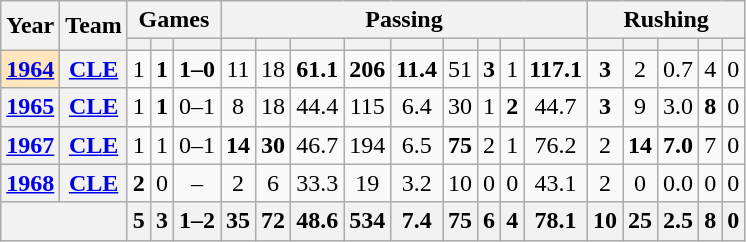<table class="wikitable" style="text-align:center;">
<tr>
<th rowspan="2">Year</th>
<th rowspan="2">Team</th>
<th colspan="3">Games</th>
<th colspan="9">Passing</th>
<th colspan="5">Rushing</th>
</tr>
<tr>
<th></th>
<th></th>
<th></th>
<th></th>
<th></th>
<th></th>
<th></th>
<th></th>
<th></th>
<th></th>
<th></th>
<th></th>
<th></th>
<th></th>
<th></th>
<th></th>
<th></th>
</tr>
<tr>
<th style="background:#ffe6bd;"><a href='#'>1964</a></th>
<th><a href='#'>CLE</a></th>
<td>1</td>
<td><strong>1</strong></td>
<td><strong>1–0</strong></td>
<td>11</td>
<td>18</td>
<td><strong>61.1</strong></td>
<td><strong>206</strong></td>
<td><strong>11.4</strong></td>
<td>51</td>
<td><strong>3</strong></td>
<td>1</td>
<td><strong>117.1</strong></td>
<td><strong>3</strong></td>
<td>2</td>
<td>0.7</td>
<td>4</td>
<td>0</td>
</tr>
<tr>
<th><a href='#'>1965</a></th>
<th><a href='#'>CLE</a></th>
<td>1</td>
<td><strong>1</strong></td>
<td>0–1</td>
<td>8</td>
<td>18</td>
<td>44.4</td>
<td>115</td>
<td>6.4</td>
<td>30</td>
<td>1</td>
<td><strong>2</strong></td>
<td>44.7</td>
<td><strong>3</strong></td>
<td>9</td>
<td>3.0</td>
<td><strong>8</strong></td>
<td>0</td>
</tr>
<tr>
<th><a href='#'>1967</a></th>
<th><a href='#'>CLE</a></th>
<td>1</td>
<td>1</td>
<td>0–1</td>
<td><strong>14</strong></td>
<td><strong>30</strong></td>
<td>46.7</td>
<td>194</td>
<td>6.5</td>
<td><strong>75</strong></td>
<td>2</td>
<td>1</td>
<td>76.2</td>
<td>2</td>
<td><strong>14</strong></td>
<td><strong>7.0</strong></td>
<td>7</td>
<td>0</td>
</tr>
<tr>
<th><a href='#'>1968</a></th>
<th><a href='#'>CLE</a></th>
<td><strong>2</strong></td>
<td>0</td>
<td>–</td>
<td>2</td>
<td>6</td>
<td>33.3</td>
<td>19</td>
<td>3.2</td>
<td>10</td>
<td>0</td>
<td>0</td>
<td>43.1</td>
<td>2</td>
<td>0</td>
<td>0.0</td>
<td>0</td>
<td>0</td>
</tr>
<tr>
<th colspan="2"></th>
<th>5</th>
<th>3</th>
<th>1–2</th>
<th>35</th>
<th>72</th>
<th>48.6</th>
<th>534</th>
<th>7.4</th>
<th>75</th>
<th>6</th>
<th>4</th>
<th>78.1</th>
<th>10</th>
<th>25</th>
<th>2.5</th>
<th>8</th>
<th>0</th>
</tr>
</table>
